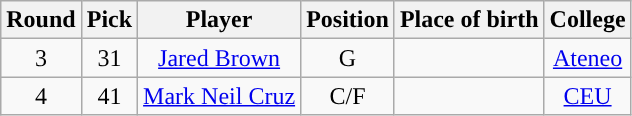<table class="wikitable sortable sortable" style="text-align:center">
<tr>
<th>Round</th>
<th>Pick</th>
<th>Player</th>
<th>Position</th>
<th>Place of birth</th>
<th>College</th>
</tr>
<tr>
<td>3</td>
<td>31</td>
<td><a href='#'>Jared Brown</a></td>
<td>G</td>
<td></td>
<td><a href='#'>Ateneo</a></td>
</tr>
<tr>
<td>4</td>
<td>41</td>
<td><a href='#'>Mark Neil Cruz</a></td>
<td>C/F</td>
<td></td>
<td><a href='#'>CEU</a></td>
</tr>
</table>
